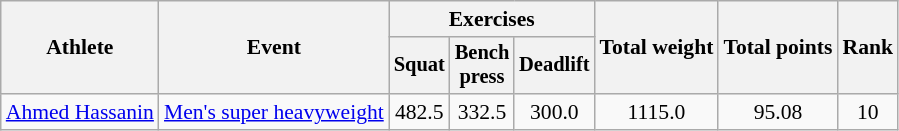<table class=wikitable style="font-size:90%">
<tr>
<th rowspan="2">Athlete</th>
<th rowspan="2">Event</th>
<th colspan="3">Exercises</th>
<th rowspan="2">Total weight</th>
<th rowspan="2">Total points</th>
<th rowspan="2">Rank</th>
</tr>
<tr style="font-size:95%">
<th>Squat</th>
<th>Bench<br>press</th>
<th>Deadlift</th>
</tr>
<tr align=center>
<td align=left><a href='#'>Ahmed Hassanin</a></td>
<td align=left><a href='#'>Men's super heavyweight</a></td>
<td>482.5</td>
<td>332.5</td>
<td>300.0</td>
<td>1115.0</td>
<td>95.08</td>
<td>10</td>
</tr>
</table>
